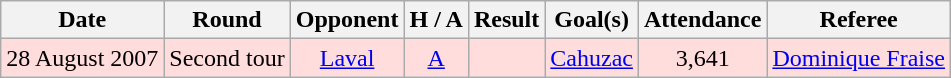<table class="wikitable" style="text-align:center">
<tr>
<th class="sortable">Date</th>
<th>Round</th>
<th>Opponent</th>
<th>H / A</th>
<th>Result</th>
<th>Goal(s)</th>
<th>Attendance</th>
<th>Referee</th>
</tr>
<tr style="background:#fdd;">
<td>28 August 2007</td>
<td>Second tour</td>
<td><a href='#'>Laval</a></td>
<td><a href='#'>A</a></td>
<td></td>
<td><a href='#'>Cahuzac</a> </td>
<td>3,641</td>
<td><a href='#'>Dominique Fraise</a></td>
</tr>
</table>
